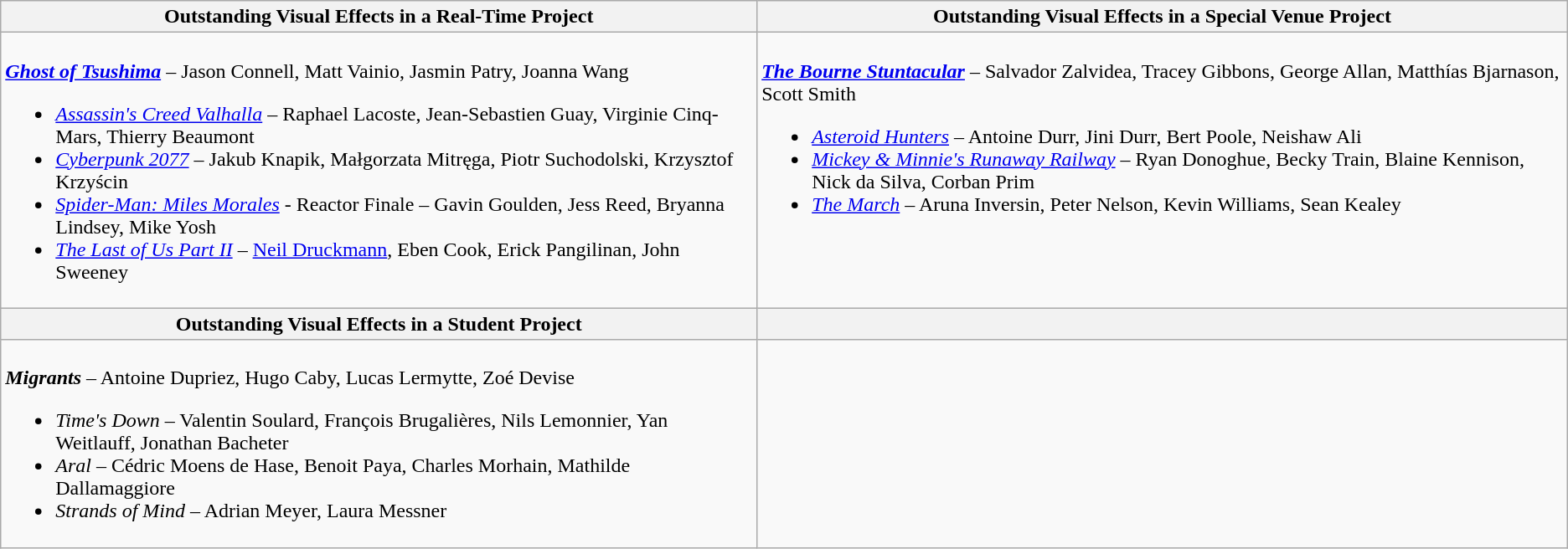<table class=wikitable style="width=100%">
<tr>
<th style="width=50%"><strong>Outstanding Visual Effects in a Real-Time Project</strong></th>
<th style="width=50%"><strong>Outstanding Visual Effects in a Special Venue Project</strong></th>
</tr>
<tr>
<td valign="top"><br><strong><em><a href='#'>Ghost of Tsushima</a></em></strong> – Jason Connell, Matt Vainio, Jasmin Patry, Joanna Wang<ul><li><em><a href='#'>Assassin's Creed Valhalla</a></em> – Raphael Lacoste, Jean-Sebastien Guay, Virginie Cinq-Mars, Thierry Beaumont</li><li><em><a href='#'>Cyberpunk 2077</a></em> – Jakub Knapik, Małgorzata Mitręga, Piotr Suchodolski, Krzysztof Krzyścin</li><li><em><a href='#'>Spider-Man: Miles Morales</a></em> - Reactor Finale – Gavin Goulden, Jess Reed, Bryanna Lindsey, Mike Yosh</li><li><em><a href='#'>The Last of Us Part II</a></em> – <a href='#'>Neil Druckmann</a>, Eben Cook, Erick Pangilinan, John Sweeney</li></ul></td>
<td valign="top"><br><strong><em><a href='#'>The Bourne Stuntacular</a></em></strong> – Salvador Zalvidea, Tracey Gibbons, George Allan, Matthías Bjarnason, Scott Smith<ul><li><em><a href='#'>Asteroid Hunters</a></em> – Antoine Durr, Jini Durr, Bert Poole, Neishaw Ali</li><li><em><a href='#'>Mickey & Minnie's Runaway Railway</a></em> – Ryan Donoghue, Becky Train, Blaine Kennison, Nick da Silva, Corban Prim</li><li><em><a href='#'>The March</a></em> – Aruna Inversin, Peter Nelson, Kevin Williams, Sean Kealey</li></ul></td>
</tr>
<tr>
<th style="width=50%"><strong>Outstanding Visual Effects in a Student Project</strong></th>
<th style="width=50%"></th>
</tr>
<tr>
<td valign="top"><br><strong><em>Migrants</em></strong> – Antoine Dupriez, Hugo Caby, Lucas Lermytte, Zoé Devise<ul><li><em>Time's Down</em> – Valentin Soulard, François Brugalières, Nils Lemonnier, Yan Weitlauff, Jonathan Bacheter</li><li><em>Aral</em> – Cédric Moens de Hase, Benoit Paya, Charles Morhain, Mathilde Dallamaggiore</li><li><em>Strands of Mind</em> – Adrian Meyer, Laura Messner</li></ul></td>
</tr>
</table>
